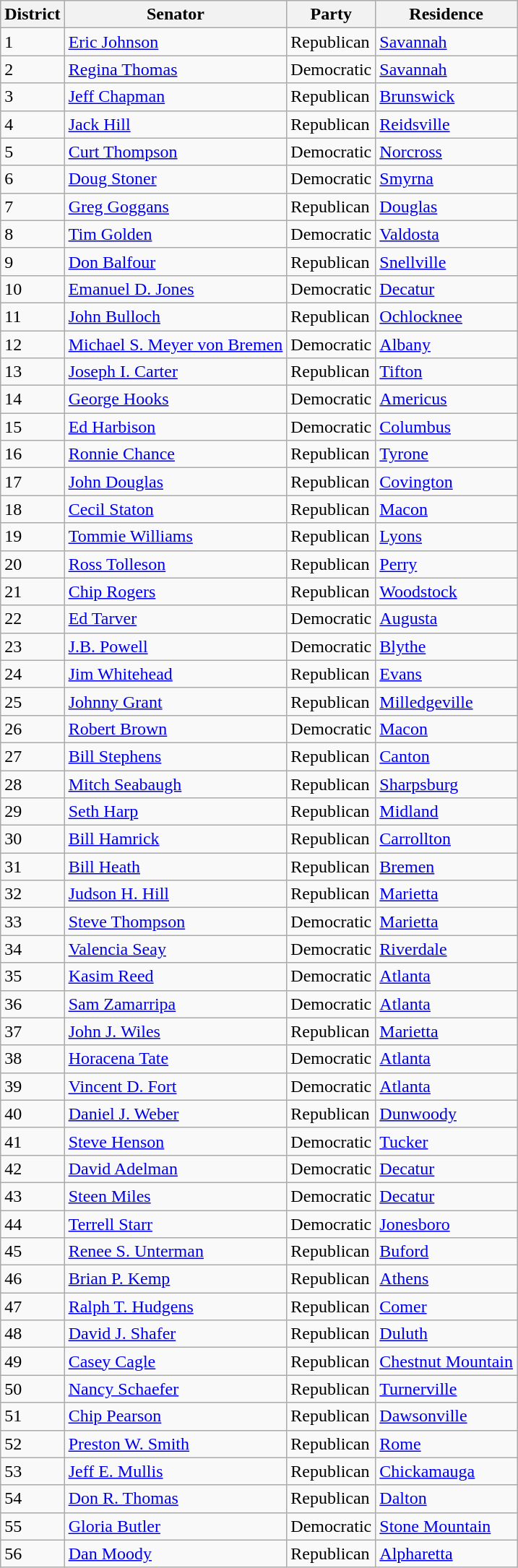<table class="wikitable sortable">
<tr>
<th>District</th>
<th>Senator</th>
<th>Party</th>
<th>Residence</th>
</tr>
<tr>
<td>1</td>
<td><a href='#'>Eric Johnson</a></td>
<td>Republican</td>
<td><a href='#'>Savannah</a></td>
</tr>
<tr>
<td>2</td>
<td><a href='#'>Regina Thomas</a></td>
<td>Democratic</td>
<td><a href='#'>Savannah</a></td>
</tr>
<tr>
<td>3</td>
<td><a href='#'>Jeff Chapman</a></td>
<td>Republican</td>
<td><a href='#'>Brunswick</a></td>
</tr>
<tr>
<td>4</td>
<td><a href='#'>Jack Hill</a></td>
<td>Republican</td>
<td><a href='#'>Reidsville</a></td>
</tr>
<tr>
<td>5</td>
<td><a href='#'>Curt Thompson</a></td>
<td>Democratic</td>
<td><a href='#'>Norcross</a></td>
</tr>
<tr>
<td>6</td>
<td><a href='#'>Doug Stoner</a></td>
<td>Democratic</td>
<td><a href='#'>Smyrna</a></td>
</tr>
<tr>
<td>7</td>
<td><a href='#'>Greg Goggans</a></td>
<td>Republican</td>
<td><a href='#'>Douglas</a></td>
</tr>
<tr>
<td>8</td>
<td><a href='#'>Tim Golden</a></td>
<td>Democratic</td>
<td><a href='#'>Valdosta</a></td>
</tr>
<tr>
<td>9</td>
<td><a href='#'>Don Balfour</a></td>
<td>Republican</td>
<td><a href='#'>Snellville</a></td>
</tr>
<tr>
<td>10</td>
<td><a href='#'>Emanuel D. Jones</a></td>
<td>Democratic</td>
<td><a href='#'>Decatur</a></td>
</tr>
<tr>
<td>11</td>
<td><a href='#'>John Bulloch</a></td>
<td>Republican</td>
<td><a href='#'>Ochlocknee</a></td>
</tr>
<tr>
<td>12</td>
<td><a href='#'>Michael S. Meyer von Bremen</a></td>
<td>Democratic</td>
<td><a href='#'>Albany</a></td>
</tr>
<tr>
<td>13</td>
<td><a href='#'>Joseph I. Carter</a></td>
<td>Republican</td>
<td><a href='#'>Tifton</a></td>
</tr>
<tr>
<td>14</td>
<td><a href='#'>George Hooks</a></td>
<td>Democratic</td>
<td><a href='#'>Americus</a></td>
</tr>
<tr>
<td>15</td>
<td><a href='#'>Ed Harbison</a></td>
<td>Democratic</td>
<td><a href='#'>Columbus</a></td>
</tr>
<tr>
<td>16</td>
<td><a href='#'>Ronnie Chance</a></td>
<td>Republican</td>
<td><a href='#'>Tyrone</a></td>
</tr>
<tr>
<td>17</td>
<td><a href='#'>John Douglas</a></td>
<td>Republican</td>
<td><a href='#'>Covington</a></td>
</tr>
<tr>
<td>18</td>
<td><a href='#'>Cecil Staton</a></td>
<td>Republican</td>
<td><a href='#'>Macon</a></td>
</tr>
<tr>
<td>19</td>
<td><a href='#'>Tommie Williams</a></td>
<td>Republican</td>
<td><a href='#'>Lyons</a></td>
</tr>
<tr>
<td>20</td>
<td><a href='#'>Ross Tolleson</a></td>
<td>Republican</td>
<td><a href='#'>Perry</a></td>
</tr>
<tr>
<td>21</td>
<td><a href='#'>Chip Rogers</a></td>
<td>Republican</td>
<td><a href='#'>Woodstock</a></td>
</tr>
<tr>
<td>22</td>
<td><a href='#'>Ed Tarver</a></td>
<td>Democratic</td>
<td><a href='#'>Augusta</a></td>
</tr>
<tr>
<td>23</td>
<td><a href='#'>J.B. Powell</a></td>
<td>Democratic</td>
<td><a href='#'>Blythe</a></td>
</tr>
<tr>
<td>24</td>
<td><a href='#'>Jim Whitehead</a></td>
<td>Republican</td>
<td><a href='#'>Evans</a></td>
</tr>
<tr>
<td>25</td>
<td><a href='#'>Johnny Grant</a></td>
<td>Republican</td>
<td><a href='#'>Milledgeville</a></td>
</tr>
<tr>
<td>26</td>
<td><a href='#'>Robert Brown</a></td>
<td>Democratic</td>
<td><a href='#'>Macon</a></td>
</tr>
<tr>
<td>27</td>
<td><a href='#'>Bill Stephens</a></td>
<td>Republican</td>
<td><a href='#'>Canton</a></td>
</tr>
<tr>
<td>28</td>
<td><a href='#'>Mitch Seabaugh</a></td>
<td>Republican</td>
<td><a href='#'>Sharpsburg</a></td>
</tr>
<tr>
<td>29</td>
<td><a href='#'>Seth Harp</a></td>
<td>Republican</td>
<td><a href='#'>Midland</a></td>
</tr>
<tr>
<td>30</td>
<td><a href='#'>Bill Hamrick</a></td>
<td>Republican</td>
<td><a href='#'>Carrollton</a></td>
</tr>
<tr>
<td>31</td>
<td><a href='#'>Bill Heath</a></td>
<td>Republican</td>
<td><a href='#'>Bremen</a></td>
</tr>
<tr>
<td>32</td>
<td><a href='#'>Judson H. Hill</a></td>
<td>Republican</td>
<td><a href='#'>Marietta</a></td>
</tr>
<tr>
<td>33</td>
<td><a href='#'>Steve Thompson</a></td>
<td>Democratic</td>
<td><a href='#'>Marietta</a></td>
</tr>
<tr>
<td>34</td>
<td><a href='#'>Valencia Seay</a></td>
<td>Democratic</td>
<td><a href='#'>Riverdale</a></td>
</tr>
<tr>
<td>35</td>
<td><a href='#'>Kasim Reed</a></td>
<td>Democratic</td>
<td><a href='#'>Atlanta</a></td>
</tr>
<tr>
<td>36</td>
<td><a href='#'>Sam Zamarripa</a></td>
<td>Democratic</td>
<td><a href='#'>Atlanta</a></td>
</tr>
<tr>
<td>37</td>
<td><a href='#'>John J. Wiles</a></td>
<td>Republican</td>
<td><a href='#'>Marietta</a></td>
</tr>
<tr>
<td>38</td>
<td><a href='#'>Horacena Tate</a></td>
<td>Democratic</td>
<td><a href='#'>Atlanta</a></td>
</tr>
<tr>
<td>39</td>
<td><a href='#'>Vincent D. Fort</a></td>
<td>Democratic</td>
<td><a href='#'>Atlanta</a></td>
</tr>
<tr>
<td>40</td>
<td><a href='#'>Daniel J. Weber</a></td>
<td>Republican</td>
<td><a href='#'>Dunwoody</a></td>
</tr>
<tr>
<td>41</td>
<td><a href='#'>Steve Henson</a></td>
<td>Democratic</td>
<td><a href='#'>Tucker</a></td>
</tr>
<tr>
<td>42</td>
<td><a href='#'>David Adelman</a></td>
<td>Democratic</td>
<td><a href='#'>Decatur</a></td>
</tr>
<tr>
<td>43</td>
<td><a href='#'>Steen Miles</a></td>
<td>Democratic</td>
<td><a href='#'>Decatur</a></td>
</tr>
<tr>
<td>44</td>
<td><a href='#'>Terrell Starr</a></td>
<td>Democratic</td>
<td><a href='#'>Jonesboro</a></td>
</tr>
<tr>
<td>45</td>
<td><a href='#'>Renee S. Unterman</a></td>
<td>Republican</td>
<td><a href='#'>Buford</a></td>
</tr>
<tr>
<td>46</td>
<td><a href='#'>Brian P. Kemp</a></td>
<td>Republican</td>
<td><a href='#'>Athens</a></td>
</tr>
<tr>
<td>47</td>
<td><a href='#'>Ralph T. Hudgens</a></td>
<td>Republican</td>
<td><a href='#'>Comer</a></td>
</tr>
<tr>
<td>48</td>
<td><a href='#'>David J. Shafer</a></td>
<td>Republican</td>
<td><a href='#'>Duluth</a></td>
</tr>
<tr>
<td>49</td>
<td><a href='#'>Casey Cagle</a></td>
<td>Republican</td>
<td><a href='#'>Chestnut Mountain</a></td>
</tr>
<tr>
<td>50</td>
<td><a href='#'>Nancy Schaefer</a></td>
<td>Republican</td>
<td><a href='#'>Turnerville</a></td>
</tr>
<tr>
<td>51</td>
<td><a href='#'>Chip Pearson</a></td>
<td>Republican</td>
<td><a href='#'>Dawsonville</a></td>
</tr>
<tr>
<td>52</td>
<td><a href='#'>Preston W. Smith</a></td>
<td>Republican</td>
<td><a href='#'>Rome</a></td>
</tr>
<tr>
<td>53</td>
<td><a href='#'>Jeff E. Mullis</a></td>
<td>Republican</td>
<td><a href='#'>Chickamauga</a></td>
</tr>
<tr>
<td>54</td>
<td><a href='#'>Don R. Thomas</a></td>
<td>Republican</td>
<td><a href='#'>Dalton</a></td>
</tr>
<tr>
<td>55</td>
<td><a href='#'>Gloria Butler</a></td>
<td>Democratic</td>
<td><a href='#'>Stone Mountain</a></td>
</tr>
<tr>
<td>56</td>
<td><a href='#'>Dan Moody</a></td>
<td>Republican</td>
<td><a href='#'>Alpharetta</a></td>
</tr>
</table>
